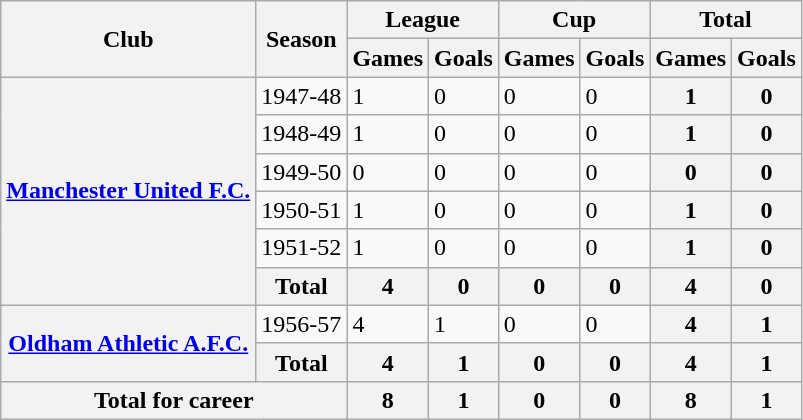<table class="wikitable">
<tr>
<th rowspan="2">Club</th>
<th rowspan="2">Season</th>
<th colspan="2">League</th>
<th colspan="2">Cup</th>
<th colspan="2">Total</th>
</tr>
<tr>
<th>Games</th>
<th>Goals</th>
<th>Games</th>
<th>Goals</th>
<th>Games</th>
<th>Goals</th>
</tr>
<tr>
<th rowspan="6"><a href='#'>Manchester United F.C.</a></th>
<td>1947-48</td>
<td>1</td>
<td>0</td>
<td>0</td>
<td>0</td>
<th>1</th>
<th>0</th>
</tr>
<tr>
<td>1948-49</td>
<td>1</td>
<td>0</td>
<td>0</td>
<td>0</td>
<th>1</th>
<th>0</th>
</tr>
<tr>
<td>1949-50</td>
<td>0</td>
<td>0</td>
<td>0</td>
<td>0</td>
<th>0</th>
<th>0</th>
</tr>
<tr>
<td>1950-51</td>
<td>1</td>
<td>0</td>
<td>0</td>
<td>0</td>
<th>1</th>
<th>0</th>
</tr>
<tr>
<td>1951-52</td>
<td>1</td>
<td>0</td>
<td>0</td>
<td>0</td>
<th>1</th>
<th>0</th>
</tr>
<tr>
<th>Total</th>
<th>4</th>
<th>0</th>
<th>0</th>
<th>0</th>
<th>4</th>
<th>0</th>
</tr>
<tr>
<th rowspan="2"><a href='#'>Oldham Athletic A.F.C.</a></th>
<td>1956-57</td>
<td>4</td>
<td>1</td>
<td>0</td>
<td>0</td>
<th>4</th>
<th>1</th>
</tr>
<tr>
<th>Total</th>
<th>4</th>
<th>1</th>
<th>0</th>
<th>0</th>
<th>4</th>
<th>1</th>
</tr>
<tr>
<th colspan="2">Total for career</th>
<th>8</th>
<th>1</th>
<th>0</th>
<th>0</th>
<th>8</th>
<th>1</th>
</tr>
</table>
